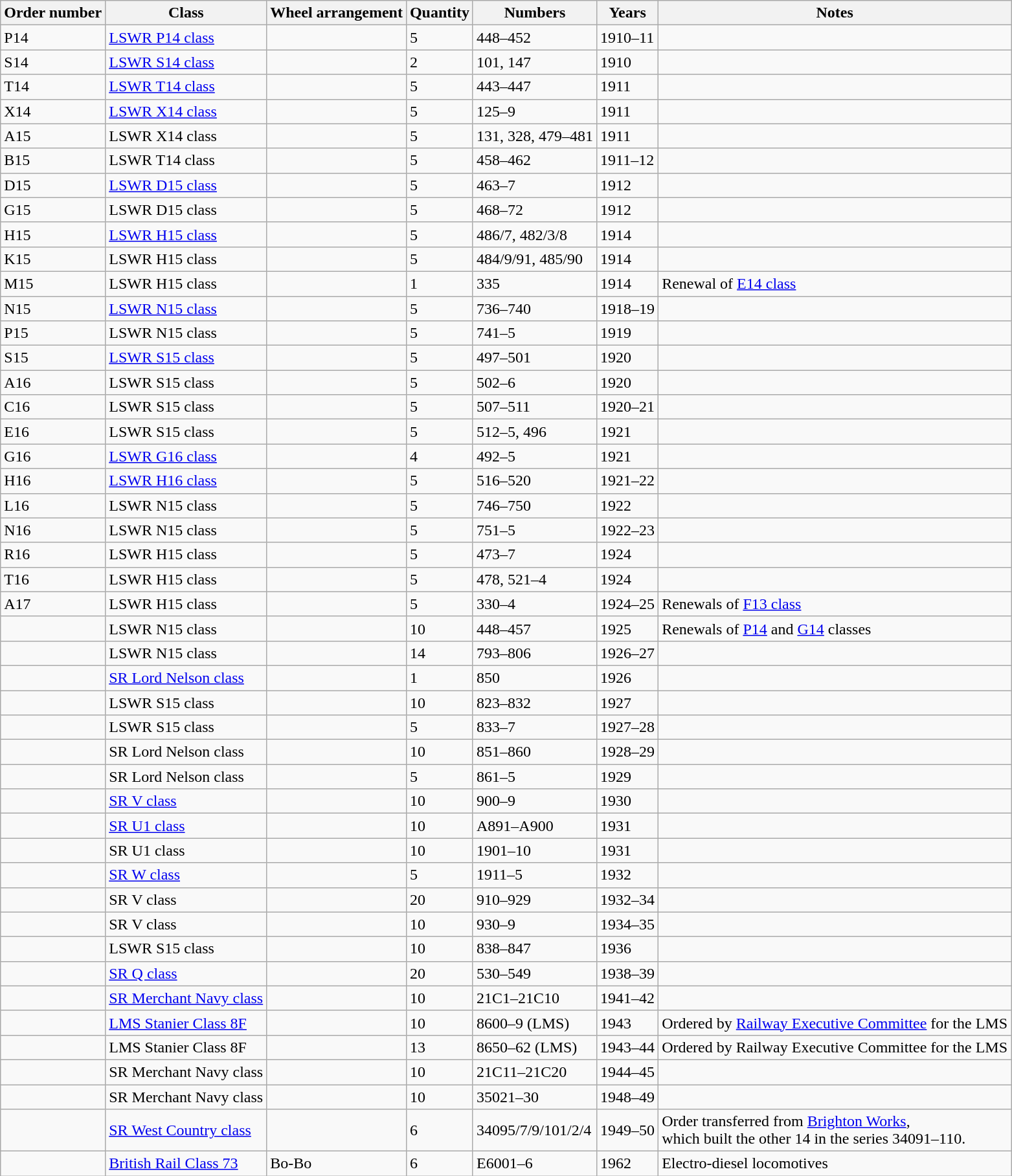<table class="wikitable sortable mw-collapsible" style="clear: both;">
<tr>
<th>Order number</th>
<th>Class</th>
<th>Wheel arrangement</th>
<th>Quantity</th>
<th>Numbers</th>
<th>Years</th>
<th>Notes</th>
</tr>
<tr>
<td>P14</td>
<td><a href='#'>LSWR P14 class</a></td>
<td></td>
<td>5</td>
<td>448–452</td>
<td>1910–11</td>
<td></td>
</tr>
<tr>
<td>S14</td>
<td><a href='#'>LSWR S14 class</a></td>
<td></td>
<td>2</td>
<td>101, 147</td>
<td>1910</td>
<td></td>
</tr>
<tr>
<td>T14</td>
<td><a href='#'>LSWR T14 class</a></td>
<td></td>
<td>5</td>
<td>443–447</td>
<td>1911</td>
<td></td>
</tr>
<tr>
<td>X14</td>
<td><a href='#'>LSWR X14 class</a></td>
<td></td>
<td>5</td>
<td>125–9</td>
<td>1911</td>
<td></td>
</tr>
<tr>
<td>A15</td>
<td>LSWR X14 class</td>
<td></td>
<td>5</td>
<td>131, 328, 479–481</td>
<td>1911</td>
<td></td>
</tr>
<tr>
<td>B15</td>
<td>LSWR T14 class</td>
<td></td>
<td>5</td>
<td>458–462</td>
<td>1911–12</td>
<td></td>
</tr>
<tr>
<td>D15</td>
<td><a href='#'>LSWR D15 class</a></td>
<td></td>
<td>5</td>
<td>463–7</td>
<td>1912</td>
<td></td>
</tr>
<tr>
<td>G15</td>
<td>LSWR D15 class</td>
<td></td>
<td>5</td>
<td>468–72</td>
<td>1912</td>
<td></td>
</tr>
<tr>
<td>H15</td>
<td><a href='#'>LSWR H15 class</a></td>
<td></td>
<td>5</td>
<td>486/7, 482/3/8</td>
<td>1914</td>
<td></td>
</tr>
<tr>
<td>K15</td>
<td>LSWR H15 class</td>
<td></td>
<td>5</td>
<td>484/9/91, 485/90</td>
<td>1914</td>
<td></td>
</tr>
<tr>
<td>M15</td>
<td>LSWR H15 class</td>
<td></td>
<td>1</td>
<td>335</td>
<td>1914</td>
<td>Renewal of <a href='#'>E14 class</a></td>
</tr>
<tr>
<td>N15</td>
<td><a href='#'>LSWR N15 class</a></td>
<td></td>
<td>5</td>
<td>736–740</td>
<td>1918–19</td>
<td></td>
</tr>
<tr>
<td>P15</td>
<td>LSWR N15 class</td>
<td></td>
<td>5</td>
<td>741–5</td>
<td>1919</td>
<td></td>
</tr>
<tr>
<td>S15</td>
<td><a href='#'>LSWR S15 class</a></td>
<td></td>
<td>5</td>
<td>497–501</td>
<td>1920</td>
<td></td>
</tr>
<tr>
<td>A16</td>
<td>LSWR S15 class</td>
<td></td>
<td>5</td>
<td>502–6</td>
<td>1920</td>
<td></td>
</tr>
<tr>
<td>C16</td>
<td>LSWR S15 class</td>
<td></td>
<td>5</td>
<td>507–511</td>
<td>1920–21</td>
<td></td>
</tr>
<tr>
<td>E16</td>
<td>LSWR S15 class</td>
<td></td>
<td>5</td>
<td>512–5, 496</td>
<td>1921</td>
<td></td>
</tr>
<tr>
<td>G16</td>
<td><a href='#'>LSWR G16 class</a></td>
<td></td>
<td>4</td>
<td>492–5</td>
<td>1921</td>
<td></td>
</tr>
<tr>
<td>H16</td>
<td><a href='#'>LSWR H16 class</a></td>
<td></td>
<td>5</td>
<td>516–520</td>
<td>1921–22</td>
<td></td>
</tr>
<tr>
<td>L16</td>
<td>LSWR N15 class</td>
<td></td>
<td>5</td>
<td>746–750</td>
<td>1922</td>
<td></td>
</tr>
<tr>
<td>N16</td>
<td>LSWR N15 class</td>
<td></td>
<td>5</td>
<td>751–5</td>
<td>1922–23</td>
<td></td>
</tr>
<tr>
<td>R16</td>
<td>LSWR H15 class</td>
<td></td>
<td>5</td>
<td>473–7</td>
<td>1924</td>
<td></td>
</tr>
<tr>
<td>T16</td>
<td>LSWR H15 class</td>
<td></td>
<td>5</td>
<td>478, 521–4</td>
<td>1924</td>
<td></td>
</tr>
<tr>
<td>A17</td>
<td>LSWR H15 class</td>
<td></td>
<td>5</td>
<td>330–4</td>
<td>1924–25</td>
<td>Renewals of <a href='#'>F13 class</a></td>
</tr>
<tr>
<td></td>
<td>LSWR N15 class</td>
<td></td>
<td>10</td>
<td>448–457</td>
<td>1925</td>
<td>Renewals of <a href='#'>P14</a> and <a href='#'>G14</a> classes</td>
</tr>
<tr>
<td></td>
<td>LSWR N15 class</td>
<td></td>
<td>14</td>
<td>793–806</td>
<td>1926–27</td>
<td></td>
</tr>
<tr>
<td></td>
<td><a href='#'>SR Lord Nelson class</a></td>
<td></td>
<td>1</td>
<td>850</td>
<td>1926</td>
<td></td>
</tr>
<tr>
<td></td>
<td>LSWR S15 class</td>
<td></td>
<td>10</td>
<td>823–832</td>
<td>1927</td>
<td></td>
</tr>
<tr>
<td></td>
<td>LSWR S15 class</td>
<td></td>
<td>5</td>
<td>833–7</td>
<td>1927–28</td>
<td></td>
</tr>
<tr>
<td></td>
<td>SR Lord Nelson class</td>
<td></td>
<td>10</td>
<td>851–860</td>
<td>1928–29</td>
<td></td>
</tr>
<tr>
<td></td>
<td>SR Lord Nelson class</td>
<td></td>
<td>5</td>
<td>861–5</td>
<td>1929</td>
<td></td>
</tr>
<tr>
<td></td>
<td><a href='#'>SR V class</a></td>
<td></td>
<td>10</td>
<td>900–9</td>
<td>1930</td>
<td></td>
</tr>
<tr>
<td></td>
<td><a href='#'>SR U1 class</a></td>
<td></td>
<td>10</td>
<td>A891–A900</td>
<td>1931</td>
<td></td>
</tr>
<tr>
<td></td>
<td>SR U1 class</td>
<td></td>
<td>10</td>
<td>1901–10</td>
<td>1931</td>
<td></td>
</tr>
<tr>
<td></td>
<td><a href='#'>SR W class</a></td>
<td></td>
<td>5</td>
<td>1911–5</td>
<td>1932</td>
<td></td>
</tr>
<tr>
<td></td>
<td>SR V class</td>
<td></td>
<td>20</td>
<td>910–929</td>
<td>1932–34</td>
<td></td>
</tr>
<tr>
<td></td>
<td>SR V class</td>
<td></td>
<td>10</td>
<td>930–9</td>
<td>1934–35</td>
<td></td>
</tr>
<tr>
<td></td>
<td>LSWR S15 class</td>
<td></td>
<td>10</td>
<td>838–847</td>
<td>1936</td>
<td></td>
</tr>
<tr>
<td></td>
<td><a href='#'>SR Q class</a></td>
<td></td>
<td>20</td>
<td>530–549</td>
<td>1938–39</td>
<td></td>
</tr>
<tr>
<td></td>
<td><a href='#'>SR Merchant Navy class</a></td>
<td></td>
<td>10</td>
<td>21C1–21C10</td>
<td>1941–42</td>
<td></td>
</tr>
<tr>
<td></td>
<td><a href='#'>LMS Stanier Class 8F</a></td>
<td></td>
<td>10</td>
<td>8600–9 (LMS)</td>
<td>1943</td>
<td>Ordered by <a href='#'>Railway Executive Committee</a> for the LMS</td>
</tr>
<tr>
<td></td>
<td>LMS Stanier Class 8F</td>
<td></td>
<td>13</td>
<td>8650–62 (LMS)</td>
<td>1943–44</td>
<td>Ordered by Railway Executive Committee for the LMS</td>
</tr>
<tr>
<td></td>
<td>SR Merchant Navy class</td>
<td></td>
<td>10</td>
<td>21C11–21C20</td>
<td>1944–45</td>
<td></td>
</tr>
<tr>
<td></td>
<td>SR Merchant Navy class</td>
<td></td>
<td>10</td>
<td>35021–30</td>
<td>1948–49</td>
<td></td>
</tr>
<tr>
<td></td>
<td><a href='#'>SR West Country class</a></td>
<td></td>
<td>6</td>
<td>34095/7/9/101/2/4</td>
<td>1949–50</td>
<td>Order transferred from <a href='#'>Brighton Works</a>,<br>which built the other 14 in the series 34091–110.</td>
</tr>
<tr>
<td></td>
<td><a href='#'>British Rail Class 73</a></td>
<td>Bo-Bo</td>
<td>6</td>
<td>E6001–6</td>
<td>1962</td>
<td>Electro-diesel locomotives</td>
</tr>
</table>
